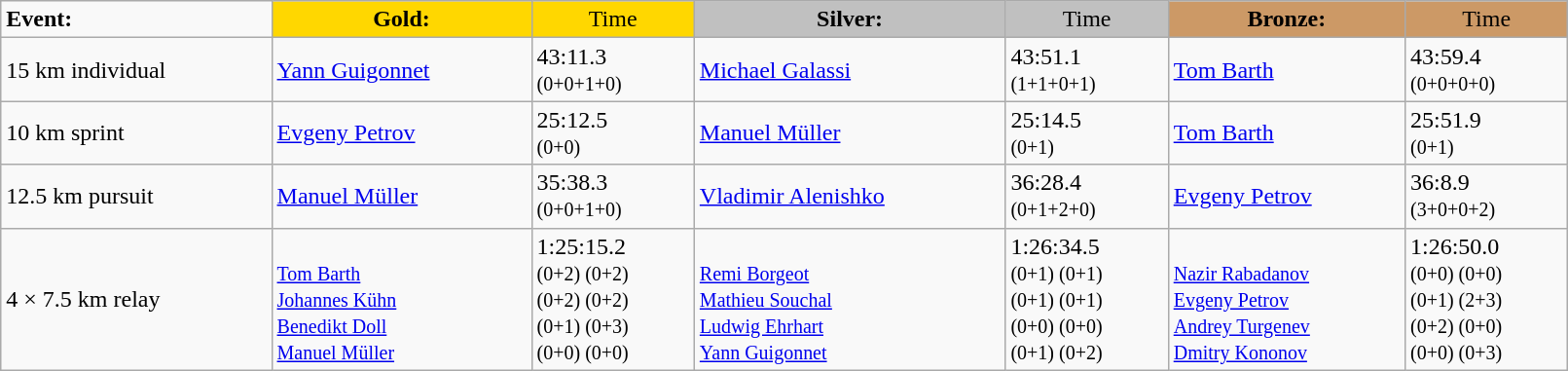<table class="wikitable" width=85%>
<tr>
<td><strong>Event:</strong></td>
<td style="text-align:center;background-color:gold;"><strong>Gold:</strong></td>
<td style="text-align:center;background-color:gold;">Time</td>
<td style="text-align:center;background-color:silver;"><strong>Silver:</strong></td>
<td style="text-align:center;background-color:silver;">Time</td>
<td style="text-align:center;background-color:#CC9966;"><strong>Bronze:</strong></td>
<td style="text-align:center;background-color:#CC9966;">Time</td>
</tr>
<tr>
<td>15 km individual<br><em></em></td>
<td><a href='#'>Yann Guigonnet</a><br><small></small></td>
<td>43:11.3<br><small>(0+0+1+0)</small></td>
<td><a href='#'>Michael Galassi</a><br><small></small></td>
<td>43:51.1<br><small>(1+1+0+1)</small></td>
<td><a href='#'>Tom Barth</a><br><small></small></td>
<td>43:59.4<br><small>(0+0+0+0)</small></td>
</tr>
<tr>
<td>10 km sprint<br><em></em></td>
<td><a href='#'>Evgeny Petrov</a><br><small></small></td>
<td>25:12.5<br><small>(0+0)</small></td>
<td><a href='#'>Manuel Müller</a><br><small></small></td>
<td>25:14.5<br><small>(0+1)</small></td>
<td><a href='#'>Tom Barth</a><br><small></small></td>
<td>25:51.9<br><small>(0+1)</small></td>
</tr>
<tr>
<td>12.5 km pursuit<br><em></em></td>
<td><a href='#'>Manuel Müller</a><br><small></small></td>
<td>35:38.3<br><small>(0+0+1+0)</small></td>
<td><a href='#'>Vladimir Alenishko</a><br><small></small></td>
<td>36:28.4<br><small>(0+1+2+0)</small></td>
<td><a href='#'>Evgeny Petrov</a><br><small></small></td>
<td>36:8.9<br><small>(3+0+0+2)</small></td>
</tr>
<tr>
<td>4 × 7.5 km relay<br><em></em></td>
<td> <br><small><a href='#'>Tom Barth</a><br><a href='#'>Johannes Kühn</a><br><a href='#'>Benedikt Doll</a><br><a href='#'>Manuel Müller</a></small></td>
<td>1:25:15.2<br><small>(0+2) (0+2)<br>(0+2) (0+2)<br>(0+1) (0+3)<br>(0+0) (0+0)</small></td>
<td> <br><small><a href='#'>Remi Borgeot</a><br><a href='#'>Mathieu Souchal</a><br><a href='#'>Ludwig Ehrhart</a><br><a href='#'>Yann Guigonnet</a></small></td>
<td>1:26:34.5	<br><small>(0+1) (0+1)<br>(0+1) (0+1) <br>(0+0) (0+0)<br>(0+1) (0+2)</small></td>
<td> <br><small><a href='#'>Nazir Rabadanov</a><br><a href='#'>Evgeny Petrov</a><br><a href='#'>Andrey Turgenev</a><br><a href='#'>Dmitry Kononov</a></small></td>
<td>1:26:50.0<br><small>(0+0) (0+0)<br>(0+1) (2+3)<br>(0+2) (0+0)<br>(0+0) (0+3) </small></td>
</tr>
</table>
